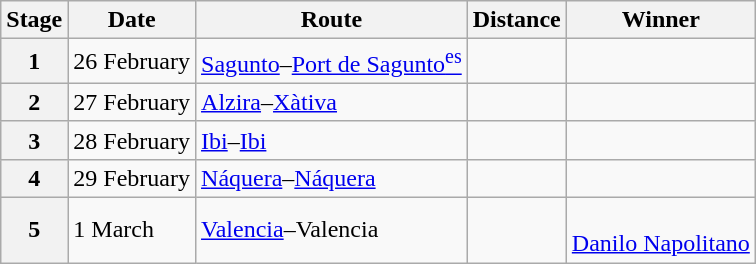<table class="wikitable">
<tr>
<th scope="col">Stage</th>
<th scope="col">Date</th>
<th scope="col">Route</th>
<th scope="col">Distance</th>
<th scope="col">Winner</th>
</tr>
<tr>
<th scope="row">1</th>
<td>26 February</td>
<td><a href='#'>Sagunto</a>–<a href='#'>Port de Sagunto</a><a href='#'><sup>es</sup></a></td>
<td style="text-align:center;"></td>
<td></td>
</tr>
<tr>
<th scope="row">2</th>
<td>27 February</td>
<td><a href='#'>Alzira</a>–<a href='#'>Xàtiva</a></td>
<td style="text-align:center;"></td>
<td></td>
</tr>
<tr>
<th scope="row">3</th>
<td>28 February</td>
<td><a href='#'>Ibi</a>–<a href='#'>Ibi</a></td>
<td style="text-align:center;"></td>
<td></td>
</tr>
<tr>
<th scope="row">4</th>
<td>29 February</td>
<td><a href='#'>Náquera</a>–<a href='#'>Náquera</a></td>
<td style="text-align:center;"></td>
<td></td>
</tr>
<tr>
<th scope="row">5</th>
<td>1 March</td>
<td><a href='#'>Valencia</a>–Valencia</td>
<td style="text-align:center;"></td>
<td><br> <a href='#'>Danilo Napolitano</a></td>
</tr>
</table>
